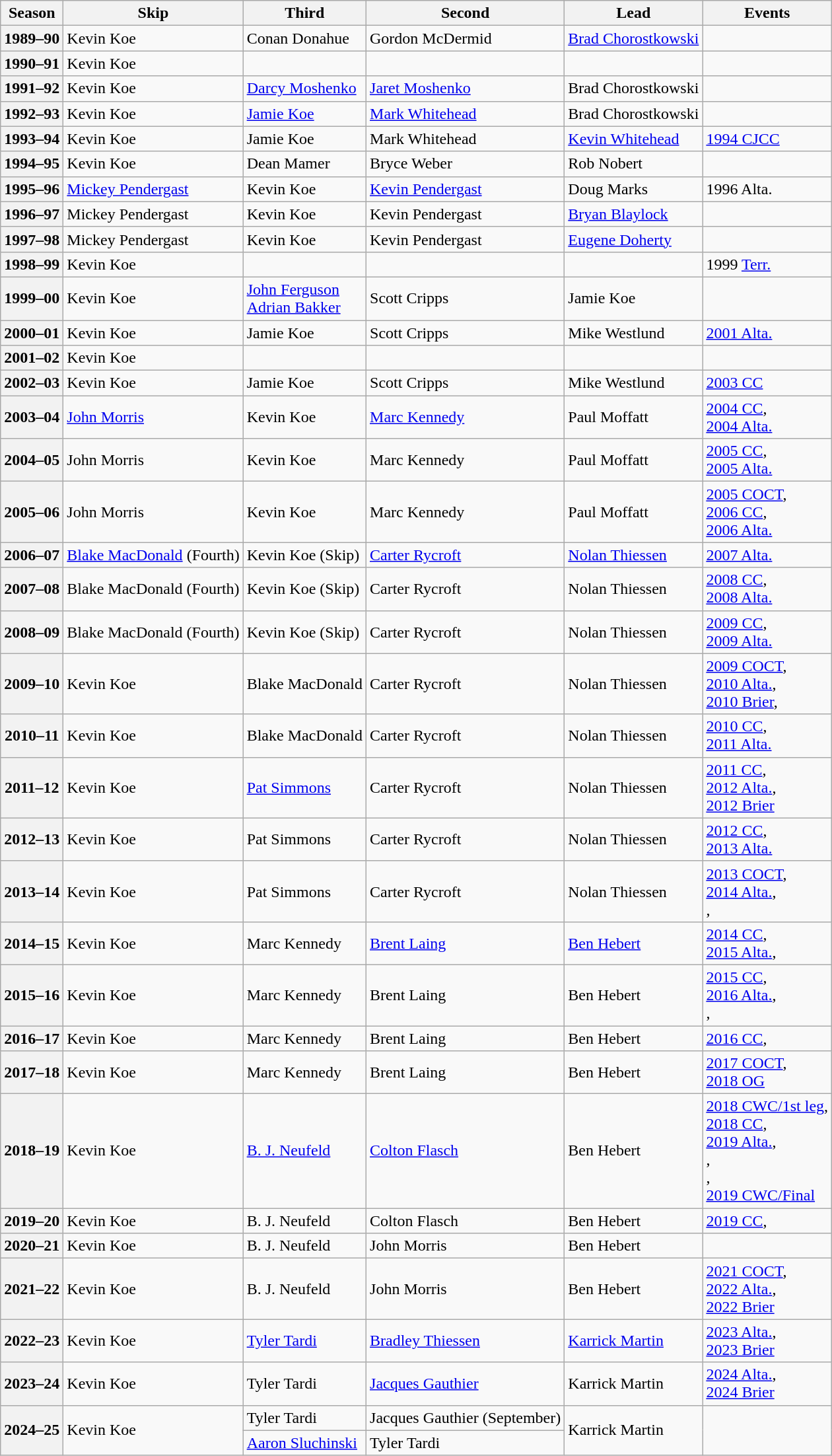<table class="wikitable">
<tr>
<th scope="col">Season</th>
<th scope="col">Skip</th>
<th scope="col">Third</th>
<th scope="col">Second</th>
<th scope="col">Lead</th>
<th scope="col">Events</th>
</tr>
<tr>
<th scope="row">1989–90</th>
<td>Kevin Koe</td>
<td>Conan Donahue</td>
<td>Gordon McDermid</td>
<td><a href='#'>Brad Chorostkowski</a></td>
<td></td>
</tr>
<tr>
<th scope="row">1990–91</th>
<td>Kevin Koe</td>
<td></td>
<td></td>
<td></td>
<td></td>
</tr>
<tr>
<th scope="row">1991–92</th>
<td>Kevin Koe</td>
<td><a href='#'>Darcy Moshenko</a></td>
<td><a href='#'>Jaret Moshenko</a></td>
<td>Brad Chorostkowski</td>
<td></td>
</tr>
<tr>
<th scope="row">1992–93</th>
<td>Kevin Koe</td>
<td><a href='#'>Jamie Koe</a></td>
<td><a href='#'>Mark Whitehead</a></td>
<td>Brad Chorostkowski</td>
<td></td>
</tr>
<tr>
<th scope="row">1993–94</th>
<td>Kevin Koe</td>
<td>Jamie Koe</td>
<td>Mark Whitehead</td>
<td><a href='#'>Kevin Whitehead</a></td>
<td><a href='#'>1994 CJCC</a></td>
</tr>
<tr>
<th scope="row">1994–95</th>
<td>Kevin Koe</td>
<td>Dean Mamer</td>
<td>Bryce Weber</td>
<td>Rob Nobert</td>
<td></td>
</tr>
<tr>
<th scope="row">1995–96</th>
<td><a href='#'>Mickey Pendergast</a></td>
<td>Kevin Koe</td>
<td><a href='#'>Kevin Pendergast</a></td>
<td>Doug Marks</td>
<td>1996 Alta.</td>
</tr>
<tr>
<th scope="row">1996–97</th>
<td>Mickey Pendergast</td>
<td>Kevin Koe</td>
<td>Kevin Pendergast</td>
<td><a href='#'>Bryan Blaylock</a></td>
<td></td>
</tr>
<tr>
<th scope="row">1997–98</th>
<td>Mickey Pendergast</td>
<td>Kevin Koe</td>
<td>Kevin Pendergast</td>
<td><a href='#'>Eugene Doherty</a></td>
<td></td>
</tr>
<tr>
<th scope="row">1998–99</th>
<td>Kevin Koe</td>
<td></td>
<td></td>
<td></td>
<td>1999 <a href='#'>Terr.</a></td>
</tr>
<tr>
<th scope="row">1999–00</th>
<td>Kevin Koe</td>
<td><a href='#'>John Ferguson</a> <br> <a href='#'>Adrian Bakker</a></td>
<td>Scott Cripps</td>
<td>Jamie Koe</td>
<td></td>
</tr>
<tr>
<th scope="row">2000–01</th>
<td>Kevin Koe</td>
<td>Jamie Koe</td>
<td>Scott Cripps</td>
<td>Mike Westlund</td>
<td><a href='#'>2001 Alta.</a></td>
</tr>
<tr>
<th scope="row">2001–02</th>
<td>Kevin Koe</td>
<td></td>
<td></td>
<td></td>
<td></td>
</tr>
<tr>
<th scope="row">2002–03</th>
<td>Kevin Koe</td>
<td>Jamie Koe</td>
<td>Scott Cripps</td>
<td>Mike Westlund</td>
<td><a href='#'>2003 CC</a></td>
</tr>
<tr>
<th scope="row">2003–04</th>
<td><a href='#'>John Morris</a></td>
<td>Kevin Koe</td>
<td><a href='#'>Marc Kennedy</a></td>
<td>Paul Moffatt</td>
<td><a href='#'>2004 CC</a>,<br><a href='#'>2004 Alta.</a></td>
</tr>
<tr>
<th scope="row">2004–05</th>
<td>John Morris</td>
<td>Kevin Koe</td>
<td>Marc Kennedy</td>
<td>Paul Moffatt</td>
<td><a href='#'>2005 CC</a>,<br><a href='#'>2005 Alta.</a></td>
</tr>
<tr>
<th scope="row">2005–06</th>
<td>John Morris</td>
<td>Kevin Koe</td>
<td>Marc Kennedy</td>
<td>Paul Moffatt</td>
<td><a href='#'>2005 COCT</a>,<br><a href='#'>2006 CC</a>,<br><a href='#'>2006 Alta.</a></td>
</tr>
<tr>
<th scope="row">2006–07</th>
<td><a href='#'>Blake MacDonald</a> (Fourth)</td>
<td>Kevin Koe (Skip)</td>
<td><a href='#'>Carter Rycroft</a></td>
<td><a href='#'>Nolan Thiessen</a></td>
<td><a href='#'>2007 Alta.</a></td>
</tr>
<tr>
<th scope="row">2007–08</th>
<td>Blake MacDonald (Fourth)</td>
<td>Kevin Koe (Skip)</td>
<td>Carter Rycroft</td>
<td>Nolan Thiessen</td>
<td><a href='#'>2008 CC</a>,<br><a href='#'>2008 Alta.</a></td>
</tr>
<tr>
<th scope="row">2008–09</th>
<td>Blake MacDonald (Fourth)</td>
<td>Kevin Koe (Skip)</td>
<td>Carter Rycroft</td>
<td>Nolan Thiessen</td>
<td><a href='#'>2009 CC</a>,<br><a href='#'>2009 Alta.</a></td>
</tr>
<tr>
<th scope="row">2009–10</th>
<td>Kevin Koe</td>
<td>Blake MacDonald</td>
<td>Carter Rycroft</td>
<td>Nolan Thiessen</td>
<td><a href='#'>2009 COCT</a>,<br><a href='#'>2010 Alta.</a>,<br><a href='#'>2010 Brier</a>,<br></td>
</tr>
<tr>
<th scope="row">2010–11</th>
<td>Kevin Koe</td>
<td>Blake MacDonald</td>
<td>Carter Rycroft</td>
<td>Nolan Thiessen</td>
<td><a href='#'>2010 CC</a>,<br><a href='#'>2011 Alta.</a></td>
</tr>
<tr>
<th scope="row">2011–12</th>
<td>Kevin Koe</td>
<td><a href='#'>Pat Simmons</a></td>
<td>Carter Rycroft</td>
<td>Nolan Thiessen</td>
<td><a href='#'>2011 CC</a>,<br><a href='#'>2012 Alta.</a>,<br><a href='#'>2012 Brier</a></td>
</tr>
<tr>
<th scope="row">2012–13</th>
<td>Kevin Koe</td>
<td>Pat Simmons</td>
<td>Carter Rycroft</td>
<td>Nolan Thiessen</td>
<td><a href='#'>2012 CC</a>,<br><a href='#'>2013 Alta.</a></td>
</tr>
<tr>
<th scope="row">2013–14</th>
<td>Kevin Koe</td>
<td>Pat Simmons</td>
<td>Carter Rycroft</td>
<td>Nolan Thiessen</td>
<td><a href='#'>2013 COCT</a>,<br><a href='#'>2014 Alta.</a>,<br>,<br></td>
</tr>
<tr>
<th scope="row">2014–15</th>
<td>Kevin Koe</td>
<td>Marc Kennedy</td>
<td><a href='#'>Brent Laing</a></td>
<td><a href='#'>Ben Hebert</a></td>
<td><a href='#'>2014 CC</a>,<br><a href='#'>2015 Alta.</a>,<br></td>
</tr>
<tr>
<th scope="row">2015–16</th>
<td>Kevin Koe</td>
<td>Marc Kennedy</td>
<td>Brent Laing</td>
<td>Ben Hebert</td>
<td><a href='#'>2015 CC</a>,<br><a href='#'>2016 Alta.</a>,<br>,<br></td>
</tr>
<tr>
<th scope="row">2016–17</th>
<td>Kevin Koe</td>
<td>Marc Kennedy</td>
<td>Brent Laing</td>
<td>Ben Hebert</td>
<td><a href='#'>2016 CC</a>,<br></td>
</tr>
<tr>
<th scope="row">2017–18</th>
<td>Kevin Koe</td>
<td>Marc Kennedy</td>
<td>Brent Laing</td>
<td>Ben Hebert</td>
<td><a href='#'>2017 COCT</a>,<br><a href='#'>2018 OG</a></td>
</tr>
<tr>
<th scope="row">2018–19</th>
<td>Kevin Koe</td>
<td><a href='#'>B. J. Neufeld</a></td>
<td><a href='#'>Colton Flasch</a></td>
<td>Ben Hebert</td>
<td><a href='#'>2018 CWC/1st leg</a>,<br><a href='#'>2018 CC</a>,<br><a href='#'>2019 Alta.</a>,<br>,<br>,<br><a href='#'>2019 CWC/Final</a></td>
</tr>
<tr>
<th scope="row">2019–20</th>
<td>Kevin Koe</td>
<td>B. J. Neufeld</td>
<td>Colton Flasch</td>
<td>Ben Hebert</td>
<td><a href='#'>2019 CC</a>,<br></td>
</tr>
<tr>
<th scope="row">2020–21</th>
<td>Kevin Koe</td>
<td>B. J. Neufeld</td>
<td>John Morris</td>
<td>Ben Hebert</td>
<td></td>
</tr>
<tr>
<th scope="row">2021–22</th>
<td>Kevin Koe</td>
<td>B. J. Neufeld</td>
<td>John Morris</td>
<td>Ben Hebert</td>
<td><a href='#'>2021 COCT</a>, <br> <a href='#'>2022 Alta.</a>, <br> <a href='#'>2022 Brier</a></td>
</tr>
<tr>
<th scope="row">2022–23</th>
<td>Kevin Koe</td>
<td><a href='#'>Tyler Tardi</a></td>
<td><a href='#'>Bradley Thiessen</a></td>
<td><a href='#'>Karrick Martin</a></td>
<td><a href='#'>2023 Alta.</a>, <br> <a href='#'>2023 Brier</a></td>
</tr>
<tr>
<th scope="row">2023–24</th>
<td>Kevin Koe</td>
<td>Tyler Tardi</td>
<td><a href='#'>Jacques Gauthier</a></td>
<td>Karrick Martin</td>
<td><a href='#'>2024 Alta.</a>, <br> <a href='#'>2024 Brier</a></td>
</tr>
<tr>
<th scope="row" rowspan=2>2024–25</th>
<td rowspan=2>Kevin Koe</td>
<td>Tyler Tardi</td>
<td>Jacques Gauthier (September)</td>
<td rowspan=2>Karrick Martin</td>
<td rowspan=2></td>
</tr>
<tr>
<td><a href='#'>Aaron Sluchinski</a></td>
<td>Tyler Tardi</td>
</tr>
</table>
